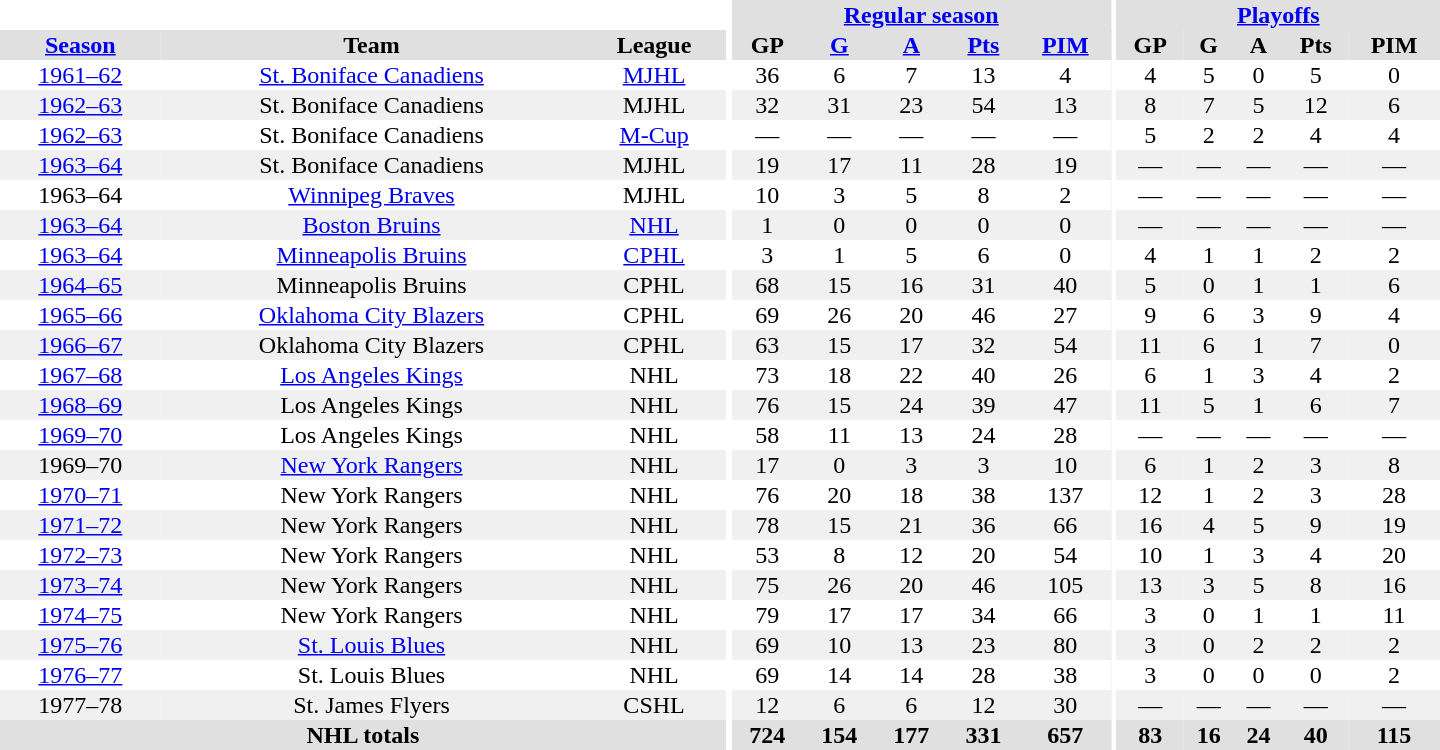<table border="0" cellpadding="1" cellspacing="0" style="text-align:center; width:60em">
<tr bgcolor="#e0e0e0">
<th colspan="3" bgcolor="#ffffff"></th>
<th rowspan="100" bgcolor="#ffffff"></th>
<th colspan="5"><a href='#'>Regular season</a></th>
<th rowspan="100" bgcolor="#ffffff"></th>
<th colspan="5"><a href='#'>Playoffs</a></th>
</tr>
<tr bgcolor="#e0e0e0">
<th><a href='#'>Season</a></th>
<th>Team</th>
<th>League</th>
<th>GP</th>
<th><a href='#'>G</a></th>
<th><a href='#'>A</a></th>
<th><a href='#'>Pts</a></th>
<th><a href='#'>PIM</a></th>
<th>GP</th>
<th>G</th>
<th>A</th>
<th>Pts</th>
<th>PIM</th>
</tr>
<tr>
<td><a href='#'>1961–62</a></td>
<td><a href='#'>St. Boniface Canadiens</a></td>
<td><a href='#'>MJHL</a></td>
<td>36</td>
<td>6</td>
<td>7</td>
<td>13</td>
<td>4</td>
<td>4</td>
<td>5</td>
<td>0</td>
<td>5</td>
<td>0</td>
</tr>
<tr bgcolor="#f0f0f0">
<td><a href='#'>1962–63</a></td>
<td>St. Boniface Canadiens</td>
<td>MJHL</td>
<td>32</td>
<td>31</td>
<td>23</td>
<td>54</td>
<td>13</td>
<td>8</td>
<td>7</td>
<td>5</td>
<td>12</td>
<td>6</td>
</tr>
<tr>
<td><a href='#'>1962–63</a></td>
<td>St. Boniface Canadiens</td>
<td><a href='#'>M-Cup</a></td>
<td>—</td>
<td>—</td>
<td>—</td>
<td>—</td>
<td>—</td>
<td>5</td>
<td>2</td>
<td>2</td>
<td>4</td>
<td>4</td>
</tr>
<tr bgcolor="#f0f0f0">
<td><a href='#'>1963–64</a></td>
<td>St. Boniface Canadiens</td>
<td>MJHL</td>
<td>19</td>
<td>17</td>
<td>11</td>
<td>28</td>
<td>19</td>
<td>—</td>
<td>—</td>
<td>—</td>
<td>—</td>
<td>—</td>
</tr>
<tr>
<td>1963–64</td>
<td><a href='#'>Winnipeg Braves</a></td>
<td>MJHL</td>
<td>10</td>
<td>3</td>
<td>5</td>
<td>8</td>
<td>2</td>
<td>—</td>
<td>—</td>
<td>—</td>
<td>—</td>
<td>—</td>
</tr>
<tr bgcolor="#f0f0f0">
<td><a href='#'>1963–64</a></td>
<td><a href='#'>Boston Bruins</a></td>
<td><a href='#'>NHL</a></td>
<td>1</td>
<td>0</td>
<td>0</td>
<td>0</td>
<td>0</td>
<td>—</td>
<td>—</td>
<td>—</td>
<td>—</td>
<td>—</td>
</tr>
<tr>
<td><a href='#'>1963–64</a></td>
<td><a href='#'>Minneapolis Bruins</a></td>
<td><a href='#'>CPHL</a></td>
<td>3</td>
<td>1</td>
<td>5</td>
<td>6</td>
<td>0</td>
<td>4</td>
<td>1</td>
<td>1</td>
<td>2</td>
<td>2</td>
</tr>
<tr bgcolor="#f0f0f0">
<td><a href='#'>1964–65</a></td>
<td>Minneapolis Bruins</td>
<td>CPHL</td>
<td>68</td>
<td>15</td>
<td>16</td>
<td>31</td>
<td>40</td>
<td>5</td>
<td>0</td>
<td>1</td>
<td>1</td>
<td>6</td>
</tr>
<tr>
<td><a href='#'>1965–66</a></td>
<td><a href='#'>Oklahoma City Blazers</a></td>
<td>CPHL</td>
<td>69</td>
<td>26</td>
<td>20</td>
<td>46</td>
<td>27</td>
<td>9</td>
<td>6</td>
<td>3</td>
<td>9</td>
<td>4</td>
</tr>
<tr bgcolor="#f0f0f0">
<td><a href='#'>1966–67</a></td>
<td>Oklahoma City Blazers</td>
<td>CPHL</td>
<td>63</td>
<td>15</td>
<td>17</td>
<td>32</td>
<td>54</td>
<td>11</td>
<td>6</td>
<td>1</td>
<td>7</td>
<td>0</td>
</tr>
<tr>
<td><a href='#'>1967–68</a></td>
<td><a href='#'>Los Angeles Kings</a></td>
<td>NHL</td>
<td>73</td>
<td>18</td>
<td>22</td>
<td>40</td>
<td>26</td>
<td>6</td>
<td>1</td>
<td>3</td>
<td>4</td>
<td>2</td>
</tr>
<tr bgcolor="#f0f0f0">
<td><a href='#'>1968–69</a></td>
<td>Los Angeles Kings</td>
<td>NHL</td>
<td>76</td>
<td>15</td>
<td>24</td>
<td>39</td>
<td>47</td>
<td>11</td>
<td>5</td>
<td>1</td>
<td>6</td>
<td>7</td>
</tr>
<tr>
<td><a href='#'>1969–70</a></td>
<td>Los Angeles Kings</td>
<td>NHL</td>
<td>58</td>
<td>11</td>
<td>13</td>
<td>24</td>
<td>28</td>
<td>—</td>
<td>—</td>
<td>—</td>
<td>—</td>
<td>—</td>
</tr>
<tr bgcolor="#f0f0f0">
<td>1969–70</td>
<td><a href='#'>New York Rangers</a></td>
<td>NHL</td>
<td>17</td>
<td>0</td>
<td>3</td>
<td>3</td>
<td>10</td>
<td>6</td>
<td>1</td>
<td>2</td>
<td>3</td>
<td>8</td>
</tr>
<tr>
<td><a href='#'>1970–71</a></td>
<td>New York Rangers</td>
<td>NHL</td>
<td>76</td>
<td>20</td>
<td>18</td>
<td>38</td>
<td>137</td>
<td>12</td>
<td>1</td>
<td>2</td>
<td>3</td>
<td>28</td>
</tr>
<tr bgcolor="#f0f0f0">
<td><a href='#'>1971–72</a></td>
<td>New York Rangers</td>
<td>NHL</td>
<td>78</td>
<td>15</td>
<td>21</td>
<td>36</td>
<td>66</td>
<td>16</td>
<td>4</td>
<td>5</td>
<td>9</td>
<td>19</td>
</tr>
<tr>
<td><a href='#'>1972–73</a></td>
<td>New York Rangers</td>
<td>NHL</td>
<td>53</td>
<td>8</td>
<td>12</td>
<td>20</td>
<td>54</td>
<td>10</td>
<td>1</td>
<td>3</td>
<td>4</td>
<td>20</td>
</tr>
<tr bgcolor="#f0f0f0">
<td><a href='#'>1973–74</a></td>
<td>New York Rangers</td>
<td>NHL</td>
<td>75</td>
<td>26</td>
<td>20</td>
<td>46</td>
<td>105</td>
<td>13</td>
<td>3</td>
<td>5</td>
<td>8</td>
<td>16</td>
</tr>
<tr>
<td><a href='#'>1974–75</a></td>
<td>New York Rangers</td>
<td>NHL</td>
<td>79</td>
<td>17</td>
<td>17</td>
<td>34</td>
<td>66</td>
<td>3</td>
<td>0</td>
<td>1</td>
<td>1</td>
<td>11</td>
</tr>
<tr bgcolor="#f0f0f0">
<td><a href='#'>1975–76</a></td>
<td><a href='#'>St. Louis Blues</a></td>
<td>NHL</td>
<td>69</td>
<td>10</td>
<td>13</td>
<td>23</td>
<td>80</td>
<td>3</td>
<td>0</td>
<td>2</td>
<td>2</td>
<td>2</td>
</tr>
<tr>
<td><a href='#'>1976–77</a></td>
<td>St. Louis Blues</td>
<td>NHL</td>
<td>69</td>
<td>14</td>
<td>14</td>
<td>28</td>
<td>38</td>
<td>3</td>
<td>0</td>
<td>0</td>
<td>0</td>
<td>2</td>
</tr>
<tr bgcolor="#f0f0f0">
<td>1977–78</td>
<td>St. James Flyers</td>
<td>CSHL</td>
<td>12</td>
<td>6</td>
<td>6</td>
<td>12</td>
<td>30</td>
<td>—</td>
<td>—</td>
<td>—</td>
<td>—</td>
<td>—</td>
</tr>
<tr bgcolor="#e0e0e0">
<th colspan="3">NHL totals</th>
<th>724</th>
<th>154</th>
<th>177</th>
<th>331</th>
<th>657</th>
<th>83</th>
<th>16</th>
<th>24</th>
<th>40</th>
<th>115</th>
</tr>
</table>
